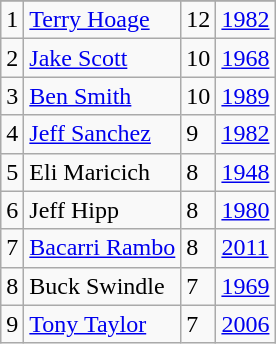<table class="wikitable">
<tr>
</tr>
<tr>
<td>1</td>
<td><a href='#'>Terry Hoage</a></td>
<td>12</td>
<td><a href='#'>1982</a></td>
</tr>
<tr>
<td>2</td>
<td><a href='#'>Jake Scott</a></td>
<td>10</td>
<td><a href='#'>1968</a></td>
</tr>
<tr>
<td>3</td>
<td><a href='#'>Ben Smith</a></td>
<td>10</td>
<td><a href='#'>1989</a></td>
</tr>
<tr>
<td>4</td>
<td><a href='#'>Jeff Sanchez</a></td>
<td>9</td>
<td><a href='#'>1982</a></td>
</tr>
<tr>
<td>5</td>
<td>Eli Maricich</td>
<td>8</td>
<td><a href='#'>1948</a></td>
</tr>
<tr>
<td>6</td>
<td>Jeff Hipp</td>
<td>8</td>
<td><a href='#'>1980</a></td>
</tr>
<tr>
<td>7</td>
<td><a href='#'>Bacarri Rambo</a></td>
<td>8</td>
<td><a href='#'>2011</a></td>
</tr>
<tr>
<td>8</td>
<td>Buck Swindle</td>
<td>7</td>
<td><a href='#'>1969</a></td>
</tr>
<tr>
<td>9</td>
<td><a href='#'>Tony Taylor</a></td>
<td>7</td>
<td><a href='#'>2006</a></td>
</tr>
</table>
